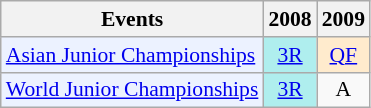<table class="wikitable" style="font-size: 90%; text-align:center">
<tr>
<th>Events</th>
<th>2008</th>
<th>2009</th>
</tr>
<tr>
<td bgcolor="#ECF2FF"; align="left"><a href='#'>Asian Junior Championships</a></td>
<td bgcolor=afeeee><a href='#'>3R</a></td>
<td bgcolor=FFEBCD><a href='#'>QF</a></td>
</tr>
<tr>
<td bgcolor="#ECF2FF"; align="left"><a href='#'>World Junior Championships</a></td>
<td bgcolor=afeeee><a href='#'>3R</a></td>
<td>A</td>
</tr>
</table>
